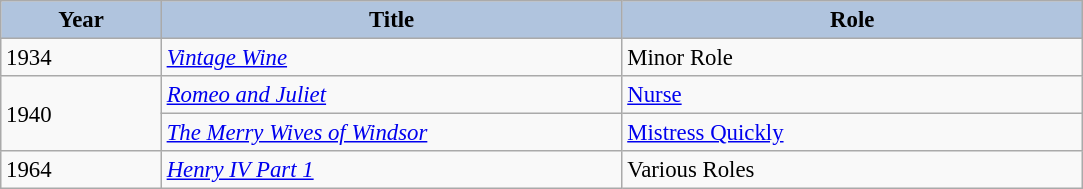<table class="wikitable" style="font-size: 95%;">
<tr>
<th style="background:#B0C4DE;" width="100">Year</th>
<th style="background:#B0C4DE;" width="300">Title</th>
<th style="background:#B0C4DE;" width="300">Role</th>
</tr>
<tr>
<td>1934</td>
<td><em><a href='#'>Vintage Wine</a></em></td>
<td>Minor Role</td>
</tr>
<tr>
<td rowspan="2">1940</td>
<td><em><a href='#'>Romeo and Juliet</a></em></td>
<td><a href='#'>Nurse</a></td>
</tr>
<tr>
<td><em><a href='#'>The Merry Wives of Windsor</a></em></td>
<td><a href='#'>Mistress Quickly</a></td>
</tr>
<tr>
<td>1964</td>
<td><em><a href='#'>Henry IV Part 1</a></em></td>
<td>Various Roles</td>
</tr>
</table>
